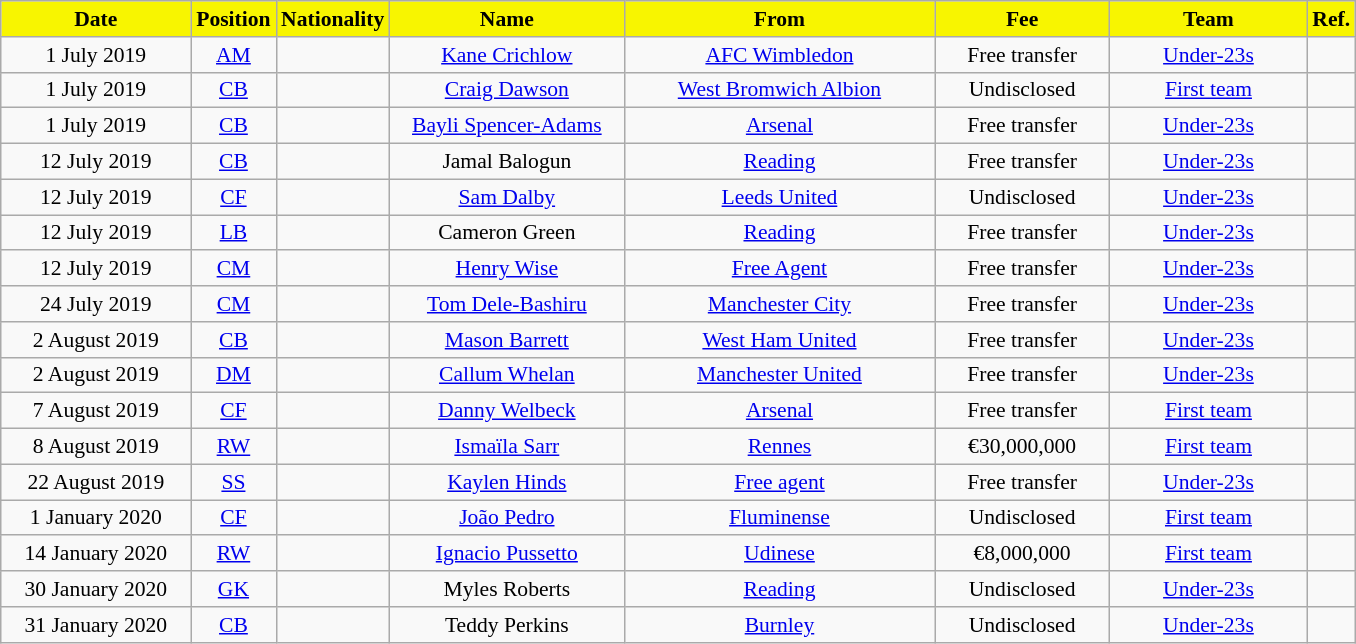<table class="wikitable"  style="text-align:center; font-size:90%; ">
<tr>
<th style="background:#F8F500; color:#000000; width:120px;">Date</th>
<th style="background:#F8F500; color:#000000; width:50px;">Position</th>
<th style="background:#F8F500; color:#000000; width:50px;">Nationality</th>
<th style="background:#F8F500; color:#000000; width:150px;">Name</th>
<th style="background:#F8F500; color:#000000; width:200px;">From</th>
<th style="background:#F8F500; color:#000000; width:110px;">Fee</th>
<th style="background:#F8F500; color:#000000; width:125px;">Team</th>
<th style="background:#F8F500; color:#000000; width:25px;">Ref.</th>
</tr>
<tr>
<td>1 July 2019</td>
<td><a href='#'>AM</a></td>
<td></td>
<td><a href='#'>Kane Crichlow</a></td>
<td> <a href='#'>AFC Wimbledon</a></td>
<td>Free transfer</td>
<td><a href='#'>Under-23s</a></td>
<td></td>
</tr>
<tr>
<td>1 July 2019</td>
<td><a href='#'>CB</a></td>
<td></td>
<td><a href='#'>Craig Dawson</a></td>
<td> <a href='#'>West Bromwich Albion</a></td>
<td>Undisclosed</td>
<td><a href='#'>First team</a></td>
<td></td>
</tr>
<tr>
<td>1 July 2019</td>
<td><a href='#'>CB</a></td>
<td></td>
<td><a href='#'>Bayli Spencer-Adams</a></td>
<td> <a href='#'>Arsenal</a></td>
<td>Free transfer</td>
<td><a href='#'>Under-23s</a></td>
<td></td>
</tr>
<tr>
<td>12 July 2019</td>
<td><a href='#'>CB</a></td>
<td></td>
<td>Jamal Balogun</td>
<td> <a href='#'>Reading</a></td>
<td>Free transfer</td>
<td><a href='#'>Under-23s</a></td>
<td></td>
</tr>
<tr>
<td>12 July 2019</td>
<td><a href='#'>CF</a></td>
<td></td>
<td><a href='#'>Sam Dalby</a></td>
<td> <a href='#'>Leeds United</a></td>
<td>Undisclosed</td>
<td><a href='#'>Under-23s</a></td>
<td></td>
</tr>
<tr>
<td>12 July 2019</td>
<td><a href='#'>LB</a></td>
<td></td>
<td>Cameron Green</td>
<td> <a href='#'>Reading</a></td>
<td>Free transfer</td>
<td><a href='#'>Under-23s</a></td>
<td></td>
</tr>
<tr>
<td>12 July 2019</td>
<td><a href='#'>CM</a></td>
<td></td>
<td><a href='#'>Henry Wise</a></td>
<td> <a href='#'>Free Agent</a></td>
<td>Free transfer</td>
<td><a href='#'>Under-23s</a></td>
<td></td>
</tr>
<tr>
<td>24 July 2019</td>
<td><a href='#'>CM</a></td>
<td></td>
<td><a href='#'>Tom Dele-Bashiru</a></td>
<td> <a href='#'>Manchester City</a></td>
<td>Free transfer</td>
<td><a href='#'>Under-23s</a></td>
<td></td>
</tr>
<tr>
<td>2 August 2019</td>
<td><a href='#'>CB</a></td>
<td></td>
<td><a href='#'>Mason Barrett</a></td>
<td> <a href='#'>West Ham United</a></td>
<td>Free transfer</td>
<td><a href='#'>Under-23s</a></td>
<td></td>
</tr>
<tr>
<td>2 August 2019</td>
<td><a href='#'>DM</a></td>
<td></td>
<td><a href='#'>Callum Whelan</a></td>
<td> <a href='#'>Manchester United</a></td>
<td>Free transfer</td>
<td><a href='#'>Under-23s</a></td>
<td></td>
</tr>
<tr>
<td>7 August 2019</td>
<td><a href='#'>CF</a></td>
<td></td>
<td><a href='#'>Danny Welbeck</a></td>
<td> <a href='#'>Arsenal</a></td>
<td>Free transfer</td>
<td><a href='#'>First team</a></td>
<td></td>
</tr>
<tr>
<td>8 August 2019</td>
<td><a href='#'>RW</a></td>
<td></td>
<td><a href='#'>Ismaïla Sarr</a></td>
<td> <a href='#'>Rennes</a></td>
<td>€30,000,000</td>
<td><a href='#'>First team</a></td>
<td></td>
</tr>
<tr>
<td>22 August 2019</td>
<td><a href='#'>SS</a></td>
<td></td>
<td><a href='#'>Kaylen Hinds</a></td>
<td> <a href='#'>Free agent</a></td>
<td>Free transfer</td>
<td><a href='#'>Under-23s</a></td>
<td></td>
</tr>
<tr>
<td>1 January 2020</td>
<td><a href='#'>CF</a></td>
<td></td>
<td><a href='#'>João Pedro</a></td>
<td> <a href='#'>Fluminense</a></td>
<td>Undisclosed</td>
<td><a href='#'>First team</a></td>
<td></td>
</tr>
<tr>
<td>14 January 2020</td>
<td><a href='#'>RW</a></td>
<td></td>
<td><a href='#'>Ignacio Pussetto</a></td>
<td> <a href='#'>Udinese</a></td>
<td>€8,000,000</td>
<td><a href='#'>First team</a></td>
<td></td>
</tr>
<tr>
<td>30 January 2020</td>
<td><a href='#'>GK</a></td>
<td></td>
<td>Myles Roberts</td>
<td> <a href='#'>Reading</a></td>
<td>Undisclosed</td>
<td><a href='#'>Under-23s</a></td>
<td></td>
</tr>
<tr>
<td>31 January 2020</td>
<td><a href='#'>CB</a></td>
<td></td>
<td>Teddy Perkins</td>
<td> <a href='#'>Burnley</a></td>
<td>Undisclosed</td>
<td><a href='#'>Under-23s</a></td>
<td></td>
</tr>
</table>
